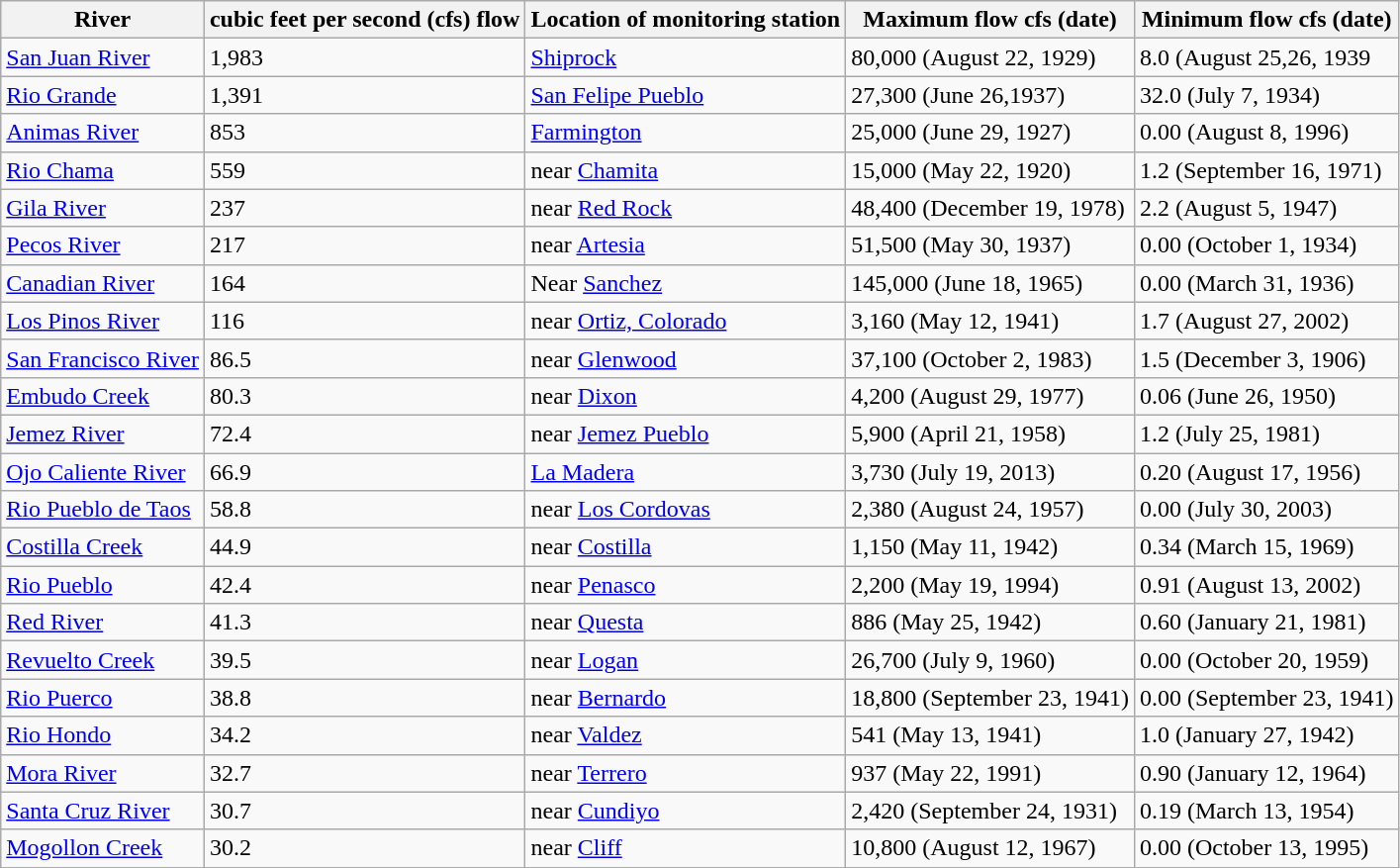<table class="wikitable">
<tr>
<th>River</th>
<th>cubic feet per second (cfs) flow</th>
<th>Location of monitoring station</th>
<th>Maximum flow cfs (date)</th>
<th>Minimum flow cfs (date)</th>
</tr>
<tr>
<td><a href='#'>San Juan River</a></td>
<td>1,983</td>
<td><a href='#'>Shiprock</a></td>
<td>80,000 (August 22, 1929)</td>
<td>8.0 (August 25,26, 1939</td>
</tr>
<tr>
<td><a href='#'>Rio Grande</a></td>
<td>1,391</td>
<td><a href='#'>San Felipe Pueblo</a></td>
<td>27,300 (June 26,1937)</td>
<td>32.0 (July 7, 1934)</td>
</tr>
<tr>
<td><a href='#'>Animas River</a></td>
<td>853</td>
<td><a href='#'>Farmington</a></td>
<td>25,000 (June 29, 1927)</td>
<td>0.00 (August 8, 1996)</td>
</tr>
<tr>
<td><a href='#'>Rio Chama</a></td>
<td>559</td>
<td>near <a href='#'>Chamita</a></td>
<td>15,000 (May 22, 1920)</td>
<td>1.2 (September 16, 1971)</td>
</tr>
<tr>
<td><a href='#'>Gila River</a></td>
<td>237</td>
<td>near <a href='#'>Red Rock</a></td>
<td>48,400 (December 19, 1978)</td>
<td>2.2 (August 5, 1947)</td>
</tr>
<tr>
<td><a href='#'>Pecos River</a></td>
<td>217</td>
<td>near <a href='#'>Artesia</a></td>
<td>51,500 (May 30, 1937)</td>
<td>0.00 (October 1, 1934)</td>
</tr>
<tr>
<td><a href='#'>Canadian River</a></td>
<td>164</td>
<td>Near <a href='#'>Sanchez</a></td>
<td>145,000 (June 18, 1965)</td>
<td>0.00 (March 31, 1936)</td>
</tr>
<tr>
<td><a href='#'>Los Pinos River</a></td>
<td>116</td>
<td>near <a href='#'>Ortiz, Colorado</a></td>
<td>3,160 (May 12, 1941)</td>
<td>1.7 (August 27, 2002)</td>
</tr>
<tr>
<td><a href='#'>San Francisco River</a></td>
<td>86.5</td>
<td>near <a href='#'>Glenwood</a></td>
<td>37,100 (October 2, 1983)</td>
<td>1.5 (December 3, 1906)</td>
</tr>
<tr>
<td><a href='#'>Embudo Creek</a></td>
<td>80.3</td>
<td>near <a href='#'>Dixon</a></td>
<td>4,200 (August 29, 1977)</td>
<td>0.06 (June 26, 1950)</td>
</tr>
<tr>
<td><a href='#'>Jemez River</a></td>
<td>72.4</td>
<td>near <a href='#'>Jemez Pueblo</a></td>
<td>5,900 (April 21, 1958)</td>
<td>1.2 (July 25, 1981)</td>
</tr>
<tr>
<td><a href='#'>Ojo Caliente River</a></td>
<td>66.9</td>
<td><a href='#'>La Madera</a></td>
<td>3,730 (July 19, 2013)</td>
<td>0.20 (August 17, 1956)</td>
</tr>
<tr>
<td><a href='#'>Rio Pueblo de Taos</a></td>
<td>58.8</td>
<td>near <a href='#'>Los Cordovas</a></td>
<td>2,380 (August 24, 1957)</td>
<td>0.00 (July 30, 2003)</td>
</tr>
<tr>
<td><a href='#'>Costilla Creek</a></td>
<td>44.9</td>
<td>near <a href='#'>Costilla</a></td>
<td>1,150 (May 11, 1942)</td>
<td>0.34 (March 15, 1969)</td>
</tr>
<tr>
<td><a href='#'>Rio Pueblo</a></td>
<td>42.4</td>
<td>near <a href='#'>Penasco</a></td>
<td>2,200 (May 19, 1994)</td>
<td>0.91 (August 13, 2002)</td>
</tr>
<tr>
<td><a href='#'>Red River</a></td>
<td>41.3</td>
<td>near <a href='#'>Questa</a></td>
<td>886 (May 25, 1942)</td>
<td>0.60 (January 21, 1981)</td>
</tr>
<tr>
<td><a href='#'>Revuelto Creek</a></td>
<td>39.5</td>
<td>near <a href='#'>Logan</a></td>
<td>26,700 (July 9, 1960)</td>
<td>0.00 (October 20, 1959)</td>
</tr>
<tr>
<td><a href='#'>Rio Puerco</a></td>
<td>38.8</td>
<td>near <a href='#'>Bernardo</a></td>
<td>18,800 (September 23, 1941)</td>
<td>0.00 (September 23, 1941)</td>
</tr>
<tr>
<td><a href='#'>Rio Hondo</a></td>
<td>34.2</td>
<td>near <a href='#'>Valdez</a></td>
<td>541 (May 13, 1941)</td>
<td>1.0 (January 27, 1942)</td>
</tr>
<tr>
<td><a href='#'>Mora River</a></td>
<td>32.7</td>
<td>near <a href='#'>Terrero</a></td>
<td>937 (May 22, 1991)</td>
<td>0.90 (January 12, 1964)</td>
</tr>
<tr>
<td><a href='#'>Santa Cruz River</a></td>
<td>30.7</td>
<td>near <a href='#'>Cundiyo</a></td>
<td>2,420 (September 24, 1931)</td>
<td>0.19 (March 13, 1954)</td>
</tr>
<tr>
<td><a href='#'>Mogollon Creek</a></td>
<td>30.2</td>
<td>near <a href='#'>Cliff</a></td>
<td>10,800 (August 12, 1967)</td>
<td>0.00 (October 13, 1995)</td>
</tr>
</table>
